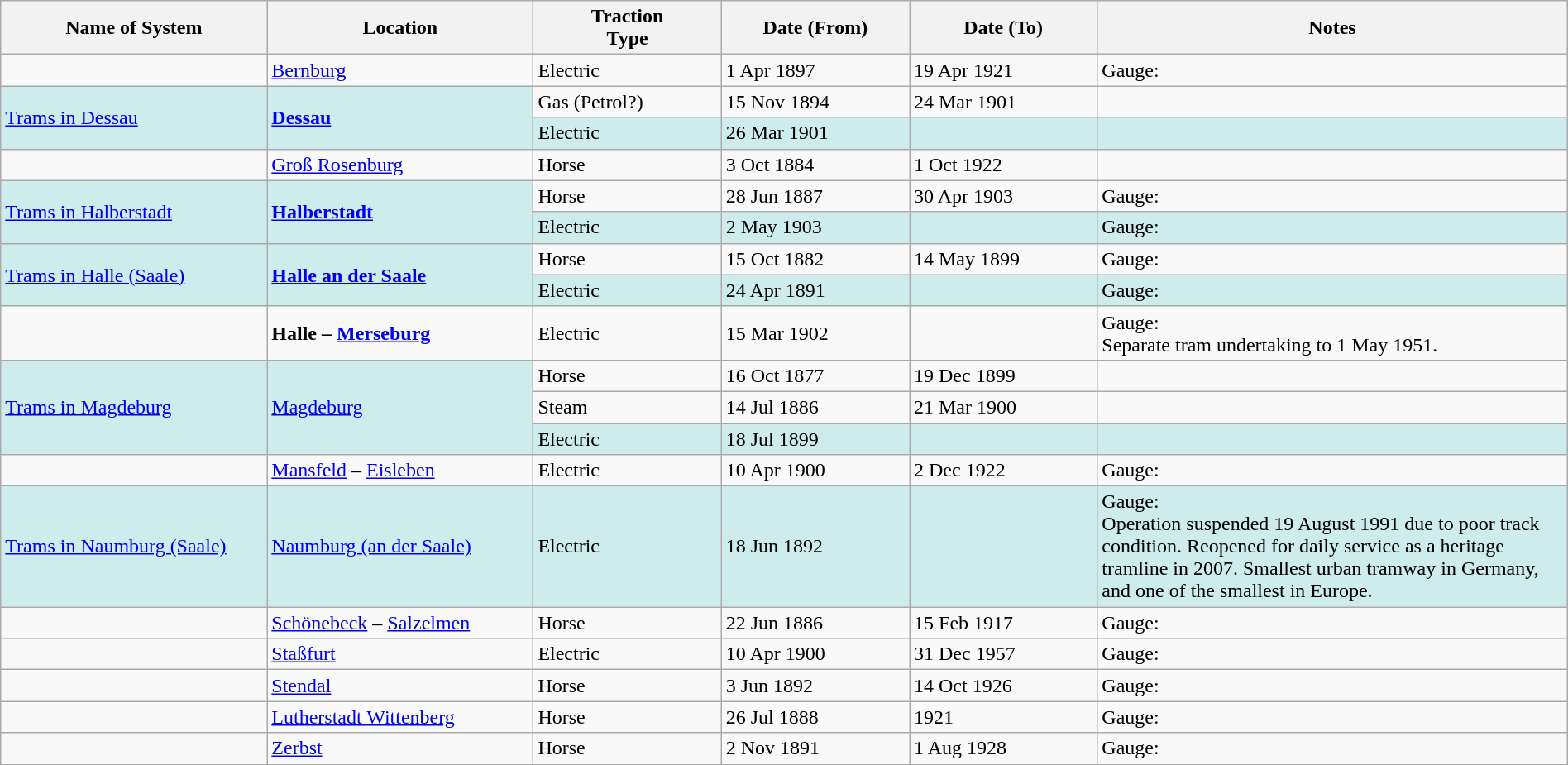<table class="wikitable" width=100%>
<tr>
<th width=17%>Name of System</th>
<th width=17%>Location</th>
<th width=12%>Traction<br>Type</th>
<th width=12%>Date (From)</th>
<th width=12%>Date (To)</th>
<th width=30%>Notes</th>
</tr>
<tr>
<td> </td>
<td><a href='#'>Bernburg</a></td>
<td>Electric</td>
<td>1 Apr 1897</td>
<td>19 Apr 1921</td>
<td>Gauge: </td>
</tr>
<tr>
<td style="background:#CFECEC" rowspan="2"><a href='#'>Trams in Dessau</a></td>
<td style="background:#CFECEC" rowspan="2"><strong><a href='#'>Dessau</a></strong></td>
<td>Gas (Petrol?)</td>
<td>15 Nov 1894</td>
<td>24 Mar 1901</td>
<td> </td>
</tr>
<tr style="background:#CFECEC">
<td>Electric</td>
<td>26 Mar 1901</td>
<td> </td>
<td> </td>
</tr>
<tr>
<td> </td>
<td><a href='#'>Groß Rosenburg</a></td>
<td>Horse</td>
<td>3 Oct 1884</td>
<td>1 Oct 1922</td>
<td> </td>
</tr>
<tr>
<td style="background:#CFECEC" rowspan="2"><a href='#'>Trams in Halberstadt</a></td>
<td style="background:#CFECEC" rowspan="2"><strong><a href='#'>Halberstadt</a></strong></td>
<td>Horse</td>
<td>28 Jun 1887</td>
<td>30 Apr 1903</td>
<td>Gauge: </td>
</tr>
<tr style="background:#CFECEC">
<td>Electric</td>
<td>2 May 1903</td>
<td> </td>
<td>Gauge: </td>
</tr>
<tr>
<td style="background:#CFECEC" rowspan="2"><a href='#'>Trams in Halle (Saale)</a></td>
<td style="background:#CFECEC" rowspan="2"><strong><a href='#'>Halle an der Saale</a></strong></td>
<td>Horse</td>
<td>15 Oct 1882</td>
<td>14 May 1899</td>
<td>Gauge: </td>
</tr>
<tr style="background:#CFECEC">
<td>Electric</td>
<td>24 Apr 1891</td>
<td> </td>
<td>Gauge: </td>
</tr>
<tr>
<td> </td>
<td><strong>Halle – <a href='#'>Merseburg</a><em></td>
<td>Electric</td>
<td>15 Mar 1902</td>
<td> </td>
<td>Gauge: <br>Separate tram undertaking to 1 May 1951.</td>
</tr>
<tr>
<td style="background:#CFECEC" rowspan="3"><a href='#'>Trams in Magdeburg</a></td>
<td style="background:#CFECEC" rowspan="3"></strong><a href='#'>Magdeburg</a><strong></td>
<td>Horse</td>
<td>16 Oct 1877</td>
<td>19 Dec 1899</td>
<td> </td>
</tr>
<tr>
<td>Steam</td>
<td>14 Jul 1886</td>
<td>21 Mar 1900</td>
<td> </td>
</tr>
<tr style="background:#CFECEC">
<td>Electric</td>
<td>18 Jul 1899</td>
<td> </td>
<td> </td>
</tr>
<tr>
<td> </td>
<td><a href='#'>Mansfeld</a> – <a href='#'>Eisleben</a></td>
<td>Electric</td>
<td>10 Apr 1900</td>
<td>2 Dec 1922</td>
<td>Gauge: </td>
</tr>
<tr style="background:#CFECEC">
<td><a href='#'>Trams in Naumburg (Saale)</a></td>
<td></strong><a href='#'>Naumburg (an der Saale)</a><strong></td>
<td>Electric</td>
<td>18 Jun 1892</td>
<td> </td>
<td>Gauge: <br>Operation suspended 19 August 1991 due to poor track condition. Reopened for daily service as a heritage tramline in 2007. Smallest urban tramway in Germany, and one of the smallest in Europe.</td>
</tr>
<tr>
<td> </td>
<td><a href='#'>Schönebeck</a> – <a href='#'>Salzelmen</a></td>
<td>Horse</td>
<td>22 Jun 1886</td>
<td>15 Feb 1917</td>
<td>Gauge: </td>
</tr>
<tr>
<td> </td>
<td><a href='#'>Staßfurt</a></td>
<td>Electric</td>
<td>10 Apr 1900</td>
<td>31 Dec 1957</td>
<td>Gauge: </td>
</tr>
<tr>
<td> </td>
<td><a href='#'>Stendal</a></td>
<td>Horse</td>
<td>3 Jun 1892</td>
<td>14 Oct 1926</td>
<td>Gauge: </td>
</tr>
<tr>
<td> </td>
<td><a href='#'>Lutherstadt Wittenberg</a></td>
<td>Horse</td>
<td>26 Jul 1888</td>
<td>1921</td>
<td>Gauge: </td>
</tr>
<tr>
<td> </td>
<td><a href='#'>Zerbst</a></td>
<td>Horse</td>
<td>2 Nov 1891</td>
<td>1 Aug 1928</td>
<td>Gauge: </td>
</tr>
</table>
